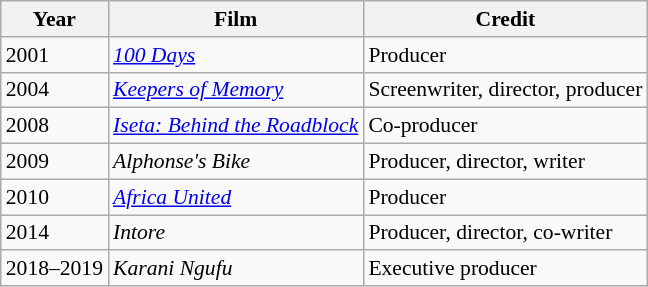<table class="wikitable" style="font-size: 90%;">
<tr>
<th>Year</th>
<th>Film</th>
<th>Credit</th>
</tr>
<tr>
<td>2001</td>
<td><em><a href='#'>100 Days</a></em></td>
<td>Producer</td>
</tr>
<tr>
<td>2004</td>
<td><em><a href='#'>Keepers of Memory</a></em></td>
<td>Screenwriter, director, producer</td>
</tr>
<tr>
<td>2008</td>
<td><em><a href='#'>Iseta: Behind the Roadblock</a></em></td>
<td>Co-producer</td>
</tr>
<tr>
<td>2009</td>
<td><em>Alphonse's Bike</em></td>
<td>Producer, director, writer</td>
</tr>
<tr>
<td>2010</td>
<td><em><a href='#'>Africa United</a></em></td>
<td>Producer</td>
</tr>
<tr>
<td>2014</td>
<td><em>Intore</em></td>
<td>Producer, director, co-writer</td>
</tr>
<tr>
<td>2018–2019</td>
<td><em>Karani Ngufu</em></td>
<td>Executive producer</td>
</tr>
</table>
